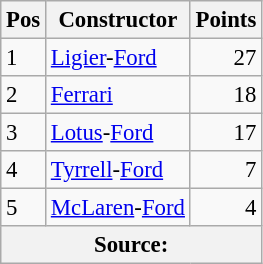<table class="wikitable" style="font-size: 95%;">
<tr>
<th>Pos</th>
<th>Constructor</th>
<th>Points</th>
</tr>
<tr>
<td>1</td>
<td> <a href='#'>Ligier</a>-<a href='#'>Ford</a></td>
<td align="right">27</td>
</tr>
<tr>
<td>2</td>
<td> <a href='#'>Ferrari</a></td>
<td align="right">18</td>
</tr>
<tr>
<td>3</td>
<td> <a href='#'>Lotus</a>-<a href='#'>Ford</a></td>
<td align="right">17</td>
</tr>
<tr>
<td>4</td>
<td> <a href='#'>Tyrrell</a>-<a href='#'>Ford</a></td>
<td align="right">7</td>
</tr>
<tr>
<td>5</td>
<td> <a href='#'>McLaren</a>-<a href='#'>Ford</a></td>
<td align="right">4</td>
</tr>
<tr>
<th colspan=4>Source: </th>
</tr>
</table>
